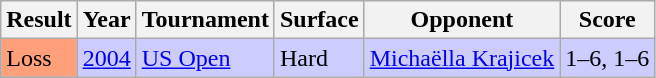<table class="sortable wikitable">
<tr>
<th>Result</th>
<th>Year</th>
<th>Tournament</th>
<th>Surface</th>
<th>Opponent</th>
<th class="unsortable">Score</th>
</tr>
<tr style="background:#ccccff;">
<td style="background:#ffa07a;">Loss</td>
<td><a href='#'>2004</a></td>
<td><a href='#'>US Open</a></td>
<td>Hard</td>
<td> <a href='#'>Michaëlla Krajicek</a></td>
<td>1–6, 1–6</td>
</tr>
</table>
